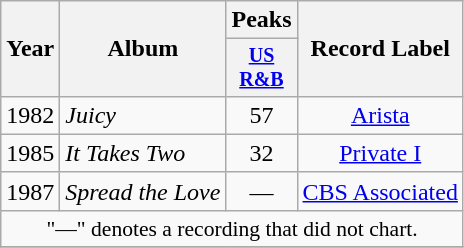<table class="wikitable" style="text-align:center;">
<tr>
<th rowspan="2">Year</th>
<th rowspan="2">Album</th>
<th colspan="1">Peaks</th>
<th rowspan="2">Record Label</th>
</tr>
<tr style="font-size:smaller;">
<th width="35"><a href='#'>US<br>R&B</a><br></th>
</tr>
<tr>
<td>1982</td>
<td align="left"><em>Juicy</em></td>
<td>57</td>
<td rowspan="1"><a href='#'>Arista</a></td>
</tr>
<tr>
<td>1985</td>
<td align="left"><em>It Takes Two</em></td>
<td>32</td>
<td rowspan="1"><a href='#'>Private I</a></td>
</tr>
<tr>
<td>1987</td>
<td align="left"><em>Spread the Love</em></td>
<td>—</td>
<td rowspan="1"><a href='#'>CBS Associated</a></td>
</tr>
<tr>
<td colspan="15" style="font-size:90%">"—" denotes a recording that did not chart.</td>
</tr>
<tr>
</tr>
</table>
